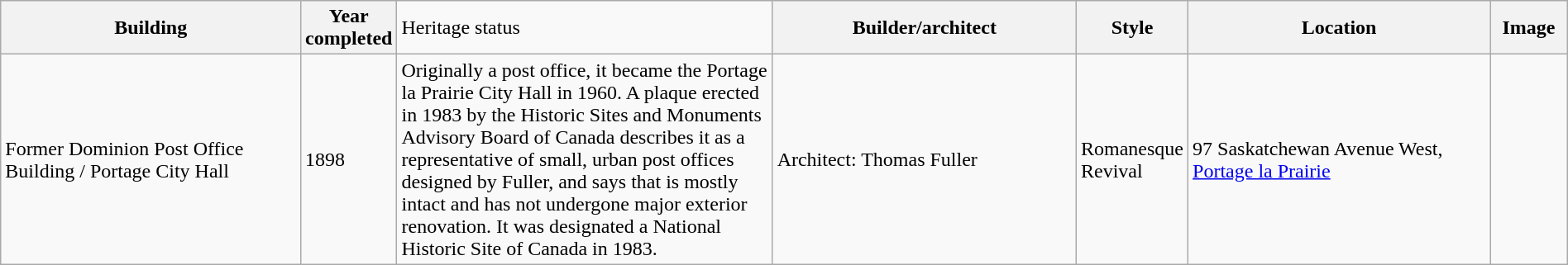<table class="wikitable" style="margin:1em auto;">
<tr>
<th width=20%>Building</th>
<th width=5%>Year completed</th>
<td width=25%>Heritage status</td>
<th width=20%>Builder/architect</th>
<th width=5%>Style</th>
<th width=20%>Location</th>
<th width=5%>Image</th>
</tr>
<tr>
<td>Former Dominion Post Office Building / Portage City Hall</td>
<td>1898</td>
<td>Originally a post office, it became the Portage la Prairie City Hall in 1960. A plaque erected in 1983 by the Historic Sites and Monuments Advisory Board of Canada describes it as a representative of small, urban post offices designed by Fuller, and says that is mostly intact and has not undergone major exterior renovation. It was designated a National Historic Site of Canada in 1983.</td>
<td>Architect: Thomas Fuller</td>
<td>Romanesque Revival</td>
<td>97 Saskatchewan Avenue West, <a href='#'>Portage la Prairie</a></td>
<td></td>
</tr>
</table>
